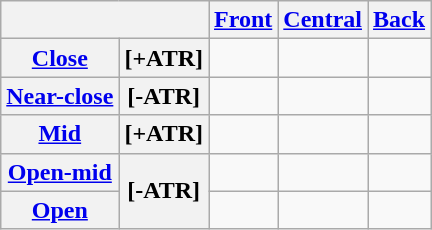<table class="wikitable" style=text-align:center>
<tr>
<th colspan="2"></th>
<th><a href='#'>Front</a></th>
<th><a href='#'>Central</a></th>
<th><a href='#'>Back</a></th>
</tr>
<tr>
<th><a href='#'>Close</a></th>
<th>[+ATR]</th>
<td></td>
<td></td>
<td></td>
</tr>
<tr>
<th><a href='#'>Near-close</a></th>
<th>[-ATR]</th>
<td></td>
<td></td>
<td></td>
</tr>
<tr>
<th><a href='#'>Mid</a></th>
<th>[+ATR]</th>
<td></td>
<td></td>
<td></td>
</tr>
<tr>
<th><a href='#'>Open-mid</a></th>
<th rowspan="2">[-ATR]</th>
<td></td>
<td></td>
<td></td>
</tr>
<tr>
<th><a href='#'>Open</a></th>
<td></td>
<td></td>
<td></td>
</tr>
</table>
